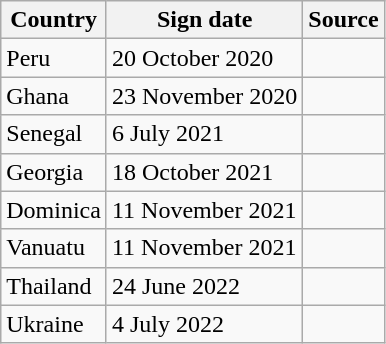<table class="wikitable">
<tr>
<th>Country</th>
<th>Sign date</th>
<th>Source</th>
</tr>
<tr>
<td>Peru</td>
<td>20 October 2020</td>
<td></td>
</tr>
<tr>
<td>Ghana</td>
<td>23 November 2020</td>
<td></td>
</tr>
<tr>
<td>Senegal</td>
<td>6 July 2021</td>
<td></td>
</tr>
<tr>
<td>Georgia</td>
<td>18 October 2021</td>
<td></td>
</tr>
<tr>
<td>Dominica</td>
<td>11 November 2021</td>
<td></td>
</tr>
<tr>
<td>Vanuatu</td>
<td>11 November 2021</td>
<td></td>
</tr>
<tr>
<td>Thailand</td>
<td>24 June 2022</td>
<td></td>
</tr>
<tr>
<td>Ukraine</td>
<td>4 July 2022</td>
<td></td>
</tr>
</table>
